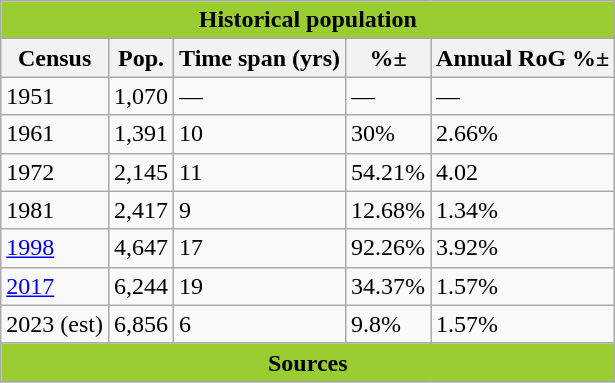<table class="sortable wikitable">
<tr>
<th colspan="5" style="text-align:center; background:YellowGreen;"><strong>Historical population</strong></th>
</tr>
<tr>
<th>Census</th>
<th>Pop.</th>
<th>Time span (yrs)</th>
<th>%±</th>
<th>Annual RoG %±</th>
</tr>
<tr>
<td>1951</td>
<td>1,070</td>
<td>—</td>
<td>—</td>
<td>—</td>
</tr>
<tr>
<td>1961</td>
<td>1,391</td>
<td>10</td>
<td>30%</td>
<td>2.66%</td>
</tr>
<tr>
<td>1972</td>
<td>2,145</td>
<td>11</td>
<td>54.21%</td>
<td>4.02</td>
</tr>
<tr>
<td>1981</td>
<td>2,417</td>
<td>9</td>
<td>12.68%</td>
<td>1.34%</td>
</tr>
<tr>
<td><a href='#'>1998</a></td>
<td>4,647</td>
<td>17</td>
<td>92.26%</td>
<td>3.92%</td>
</tr>
<tr>
<td><a href='#'>2017</a></td>
<td>6,244</td>
<td>19</td>
<td>34.37%</td>
<td>1.57%</td>
</tr>
<tr>
<td>2023 (est)</td>
<td>6,856</td>
<td>6</td>
<td>9.8%</td>
<td>1.57%</td>
</tr>
<tr>
<th colspan="5" style="text-align:center; background:YellowGreen;"><strong>Sources</strong></th>
</tr>
<tr>
</tr>
</table>
